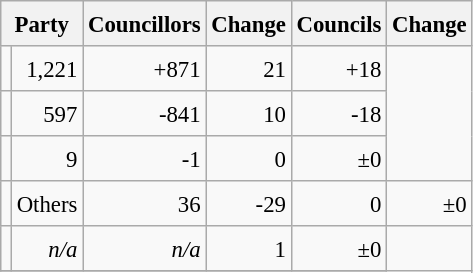<table class="wikitable" style="font-size:95%;line-height:23px">
<tr>
<th colspan="2">Party</th>
<th>Councillors</th>
<th>Change</th>
<th>Councils</th>
<th>Change</th>
</tr>
<tr>
<td></td>
<td align="right">1,221</td>
<td align="right">+871</td>
<td align="right">21</td>
<td align="right">+18</td>
</tr>
<tr>
<td></td>
<td align="right">597</td>
<td align="right">-841</td>
<td align="right">10</td>
<td align="right">-18</td>
</tr>
<tr>
<td></td>
<td align="right">9</td>
<td align="right">-1</td>
<td align="right">0</td>
<td align="right">±0</td>
</tr>
<tr>
<td></td>
<td>Others</td>
<td align="right">36</td>
<td align="right">-29</td>
<td align="right">0</td>
<td align="right">±0</td>
</tr>
<tr>
<td></td>
<td align="right"><em>n/a</em></td>
<td align="right"><em>n/a</em></td>
<td align="right">1</td>
<td align="right">±0</td>
</tr>
<tr>
</tr>
</table>
